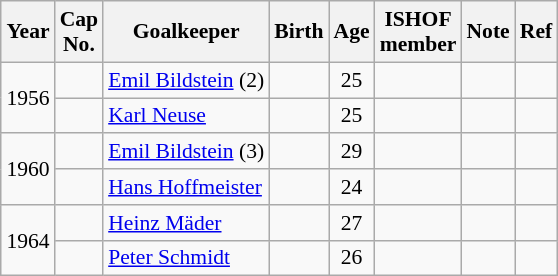<table class="wikitable sortable" style="text-align: center; font-size: 90%; margin-left: 1em;">
<tr>
<th>Year</th>
<th class="unsortable">Cap<br>No.</th>
<th>Goalkeeper</th>
<th>Birth</th>
<th>Age</th>
<th>ISHOF<br>member</th>
<th>Note</th>
<th class="unsortable">Ref</th>
</tr>
<tr>
<td rowspan="2" style="text-align: left;">1956</td>
<td></td>
<td style="text-align: left;" data-sort-value="Bildstein, Emil"><a href='#'>Emil Bildstein</a> (2)</td>
<td></td>
<td>25</td>
<td></td>
<td style="text-align: left;"></td>
<td></td>
</tr>
<tr>
<td></td>
<td style="text-align: left;" data-sort-value="Neuse, Karl"><a href='#'>Karl Neuse</a></td>
<td></td>
<td>25</td>
<td></td>
<td style="text-align: left;"></td>
<td></td>
</tr>
<tr>
<td rowspan="2" style="text-align: left;">1960</td>
<td></td>
<td style="text-align: left;" data-sort-value="Bildstein, Emil"><a href='#'>Emil Bildstein</a> (3)</td>
<td></td>
<td>29</td>
<td></td>
<td style="text-align: left;"></td>
<td></td>
</tr>
<tr>
<td></td>
<td style="text-align: left;" data-sort-value="Hoffmeister, Hans"><a href='#'>Hans Hoffmeister</a></td>
<td></td>
<td>24</td>
<td></td>
<td style="text-align: left;"></td>
<td></td>
</tr>
<tr>
<td rowspan="2" style="text-align: left;">1964</td>
<td></td>
<td style="text-align: left;" data-sort-value="Mäder, Heinz"><a href='#'>Heinz Mäder</a></td>
<td></td>
<td>27</td>
<td></td>
<td style="text-align: left;"></td>
<td></td>
</tr>
<tr>
<td></td>
<td style="text-align: left;" data-sort-value="Schmidt, Peter"><a href='#'>Peter Schmidt</a></td>
<td></td>
<td>26</td>
<td></td>
<td style="text-align: left;"></td>
<td></td>
</tr>
</table>
